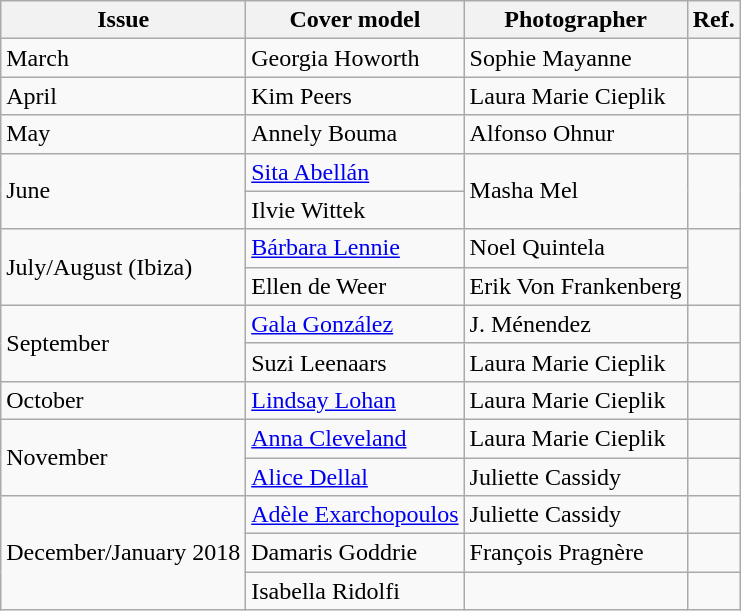<table class="wikitable">
<tr>
<th>Issue</th>
<th>Cover model</th>
<th>Photographer</th>
<th>Ref.</th>
</tr>
<tr>
<td>March</td>
<td>Georgia Howorth</td>
<td>Sophie Mayanne</td>
<td></td>
</tr>
<tr>
<td>April</td>
<td>Kim Peers</td>
<td>Laura Marie Cieplik</td>
<td></td>
</tr>
<tr>
<td>May</td>
<td>Annely Bouma</td>
<td>Alfonso Ohnur</td>
<td></td>
</tr>
<tr>
<td rowspan="2">June</td>
<td><a href='#'>Sita Abellán</a></td>
<td rowspan="2">Masha Mel</td>
<td rowspan="2"></td>
</tr>
<tr>
<td>Ilvie Wittek</td>
</tr>
<tr>
<td rowspan="2">July/August (Ibiza)</td>
<td><a href='#'>Bárbara Lennie</a></td>
<td>Noel Quintela</td>
<td rowspan="2"></td>
</tr>
<tr>
<td>Ellen de Weer</td>
<td>Erik Von Frankenberg</td>
</tr>
<tr>
<td rowspan="2">September</td>
<td><a href='#'>Gala González</a></td>
<td>J. Ménendez</td>
<td></td>
</tr>
<tr>
<td>Suzi Leenaars</td>
<td>Laura Marie Cieplik</td>
<td></td>
</tr>
<tr>
<td>October</td>
<td><a href='#'>Lindsay Lohan</a></td>
<td>Laura Marie Cieplik</td>
<td></td>
</tr>
<tr>
<td rowspan="2">November</td>
<td><a href='#'>Anna Cleveland</a></td>
<td>Laura Marie Cieplik</td>
<td></td>
</tr>
<tr>
<td><a href='#'>Alice Dellal</a></td>
<td>Juliette Cassidy</td>
<td></td>
</tr>
<tr>
<td rowspan="3">December/January 2018</td>
<td><a href='#'>Adèle Exarchopoulos</a></td>
<td>Juliette Cassidy</td>
<td></td>
</tr>
<tr>
<td>Damaris Goddrie</td>
<td>François Pragnère</td>
<td></td>
</tr>
<tr>
<td>Isabella Ridolfi</td>
<td></td>
<td></td>
</tr>
</table>
